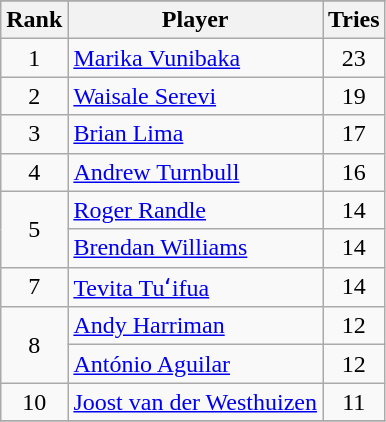<table class="wikitable" style=text-align:center>
<tr>
</tr>
<tr>
<th>Rank</th>
<th>Player</th>
<th>Tries</th>
</tr>
<tr>
<td>1</td>
<td align=left> <a href='#'>Marika Vunibaka</a></td>
<td>23</td>
</tr>
<tr>
<td>2</td>
<td align=left> <a href='#'>Waisale Serevi</a></td>
<td>19</td>
</tr>
<tr>
<td>3</td>
<td align=left> <a href='#'>Brian Lima</a></td>
<td>17</td>
</tr>
<tr>
<td>4</td>
<td align=left> <a href='#'>Andrew Turnbull</a></td>
<td>16</td>
</tr>
<tr>
<td rowspan=2>5</td>
<td align=left> <a href='#'>Roger Randle</a></td>
<td>14</td>
</tr>
<tr>
<td align=left> <a href='#'>Brendan Williams</a></td>
<td>14</td>
</tr>
<tr>
<td>7</td>
<td align=left> <a href='#'>Tevita Tuʻifua</a></td>
<td>14</td>
</tr>
<tr>
<td rowspan=2>8</td>
<td align=left> <a href='#'>Andy Harriman</a></td>
<td>12</td>
</tr>
<tr>
<td align=left> <a href='#'>António Aguilar</a></td>
<td>12</td>
</tr>
<tr>
<td>10</td>
<td align=left> <a href='#'>Joost van der Westhuizen</a></td>
<td>11</td>
</tr>
<tr>
</tr>
</table>
